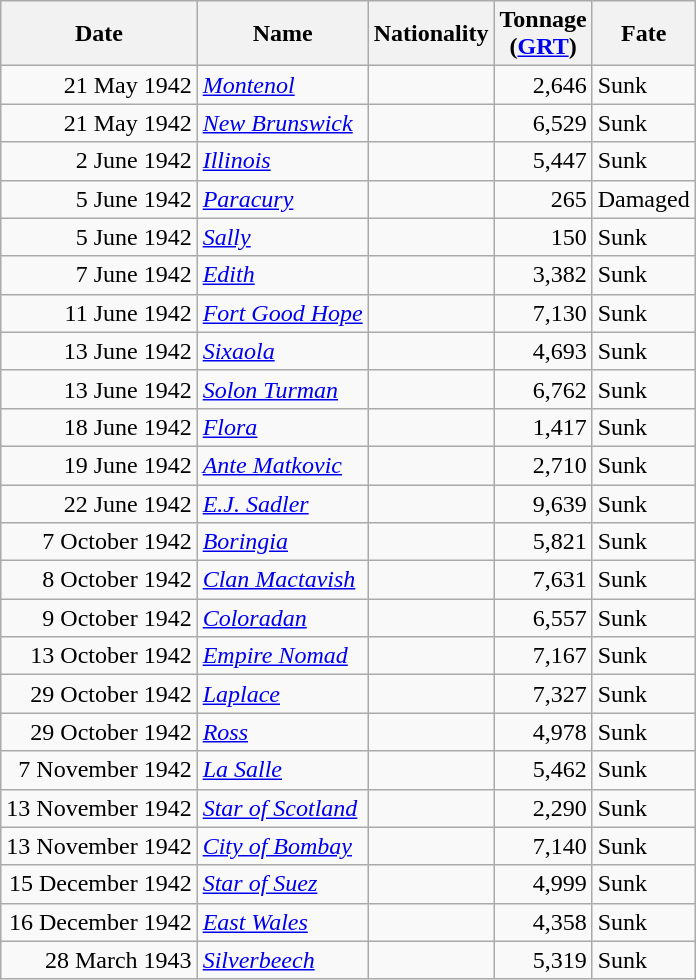<table class="wikitable sortable" style="margin: 1em auto 1em auto;"|->
<tr>
<th>Date</th>
<th>Name</th>
<th>Nationality</th>
<th>Tonnage<br>(<a href='#'>GRT</a>)</th>
<th>Fate</th>
</tr>
<tr>
<td align="right">21 May 1942</td>
<td align="left"><a href='#'><em>Montenol</em></a></td>
<td align="left"></td>
<td align="right">2,646</td>
<td align="left">Sunk</td>
</tr>
<tr>
<td align="right">21 May 1942</td>
<td align="left"><a href='#'><em>New Brunswick</em></a></td>
<td align="left"></td>
<td align="right">6,529</td>
<td align="left">Sunk</td>
</tr>
<tr>
<td align="right">2 June 1942</td>
<td align="left"><a href='#'><em>Illinois</em></a></td>
<td align="left"></td>
<td align="right">5,447</td>
<td align="left">Sunk</td>
</tr>
<tr>
<td align="right">5 June 1942</td>
<td align="left"><a href='#'><em>Paracury</em></a></td>
<td align="left"></td>
<td align="right">265</td>
<td align="left">Damaged</td>
</tr>
<tr>
<td align="right">5 June 1942</td>
<td align="left"><a href='#'><em>Sally</em></a></td>
<td align="left"></td>
<td align="right">150</td>
<td align="left">Sunk</td>
</tr>
<tr>
<td align="right">7 June 1942</td>
<td align="left"><a href='#'><em>Edith</em></a></td>
<td align="left"></td>
<td align="right">3,382</td>
<td align="left">Sunk</td>
</tr>
<tr>
<td align="right">11 June 1942</td>
<td align="left"><a href='#'><em>Fort Good Hope</em></a></td>
<td align="left"></td>
<td align="right">7,130</td>
<td align="left">Sunk</td>
</tr>
<tr>
<td align="right">13 June 1942</td>
<td align="left"><a href='#'><em>Sixaola</em></a></td>
<td align="left"></td>
<td align="right">4,693</td>
<td align="left">Sunk</td>
</tr>
<tr>
<td align="right">13 June 1942</td>
<td align="left"><a href='#'><em>Solon Turman</em></a></td>
<td align="left"></td>
<td align="right">6,762</td>
<td align="left">Sunk</td>
</tr>
<tr>
<td align="right">18 June 1942</td>
<td align="left"><a href='#'><em>Flora</em></a></td>
<td align="left"></td>
<td align="right">1,417</td>
<td align="left">Sunk</td>
</tr>
<tr>
<td align="right">19 June 1942</td>
<td align="left"><a href='#'><em>Ante Matkovic</em></a></td>
<td align="left"></td>
<td align="right">2,710</td>
<td align="left">Sunk</td>
</tr>
<tr>
<td align="right">22 June 1942</td>
<td align="left"><a href='#'><em>E.J. Sadler</em></a></td>
<td align="left"></td>
<td align="right">9,639</td>
<td align="left">Sunk</td>
</tr>
<tr>
<td align="right">7 October 1942</td>
<td align="left"><a href='#'><em>Boringia</em></a></td>
<td align="left"></td>
<td align="right">5,821</td>
<td align="left">Sunk</td>
</tr>
<tr>
<td align="right">8 October 1942</td>
<td align="left"><a href='#'><em>Clan Mactavish</em></a></td>
<td align="left"></td>
<td align="right">7,631</td>
<td align="left">Sunk</td>
</tr>
<tr>
<td align="right">9 October 1942</td>
<td align="left"><a href='#'><em>Coloradan</em></a></td>
<td align="left"></td>
<td align="right">6,557</td>
<td align="left">Sunk</td>
</tr>
<tr>
<td align="right">13 October 1942</td>
<td align="left"><a href='#'><em>Empire Nomad</em></a></td>
<td align="left"></td>
<td align="right">7,167</td>
<td align="left">Sunk</td>
</tr>
<tr>
<td align="right">29 October 1942</td>
<td align="left"><a href='#'><em>Laplace</em></a></td>
<td align="left"></td>
<td align="right">7,327</td>
<td align="left">Sunk</td>
</tr>
<tr>
<td align="right">29 October 1942</td>
<td align="left"><a href='#'><em>Ross</em></a></td>
<td align="left"></td>
<td align="right">4,978</td>
<td align="left">Sunk</td>
</tr>
<tr>
<td align="right">7 November 1942</td>
<td align="left"><a href='#'><em>La Salle</em></a></td>
<td align="left"></td>
<td align="right">5,462</td>
<td align="left">Sunk</td>
</tr>
<tr>
<td align="right">13 November 1942</td>
<td align="left"><a href='#'><em>Star of Scotland</em></a></td>
<td align="left"></td>
<td align="right">2,290</td>
<td align="left">Sunk</td>
</tr>
<tr>
<td align="right">13 November 1942</td>
<td align="left"><a href='#'><em>City of Bombay</em></a></td>
<td align="left"></td>
<td align="right">7,140</td>
<td align="left">Sunk</td>
</tr>
<tr>
<td align="right">15 December 1942</td>
<td align="left"><a href='#'><em>Star of Suez</em></a></td>
<td align="left"></td>
<td align="right">4,999</td>
<td align="left">Sunk</td>
</tr>
<tr>
<td align="right">16 December 1942</td>
<td align="left"><a href='#'><em>East Wales</em></a></td>
<td align="left"></td>
<td align="right">4,358</td>
<td align="left">Sunk</td>
</tr>
<tr>
<td align="right">28 March 1943</td>
<td align="left"><a href='#'><em>Silverbeech</em></a></td>
<td align="left"></td>
<td align="right">5,319</td>
<td align="left">Sunk</td>
</tr>
</table>
